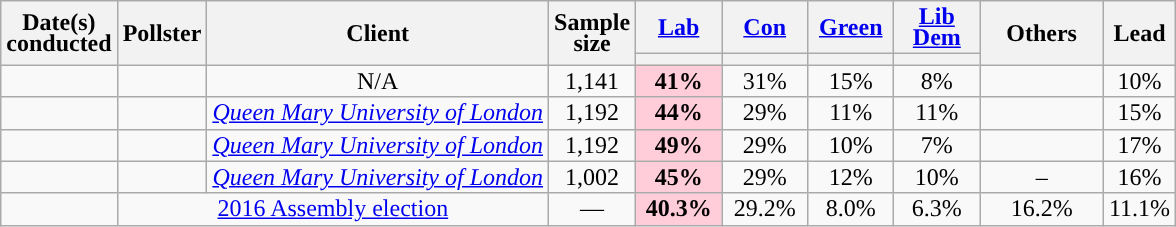<table class="wikitable sortable mw-datatable" style="text-align:center;line-height:14px;">
<tr>
<th rowspan="2">Date(s)<br>conducted</th>
<th rowspan="2">Pollster</th>
<th rowspan="2">Client</th>
<th rowspan="2" data-sort-type="number">Sample<br>size</th>
<th style="width:50px;" class="unsortable"><a href='#'>Lab</a></th>
<th style="width:50px;" class="unsortable"><a href='#'>Con</a></th>
<th style="width:50px;" class="unsortable"><a href='#'>Green</a></th>
<th style="width:50px;" class="unsortable"><a href='#'>Lib Dem</a></th>
<th rowspan="2" class="unsortable" style="width:75px;">Others</th>
<th rowspan="2" data-sort-type="number">Lead</th>
</tr>
<tr>
<th data-sort-type="number" style="background:"></th>
<th data-sort-type="number" style="background:"></th>
<th data-sort-type="number" style="background:"></th>
<th data-sort-type="number" style="background:"></th>
</tr>
<tr>
<td></td>
<td></td>
<td>N/A</td>
<td>1,141</td>
<td style="background:#FFCCD9"><strong>41%</strong></td>
<td>31%</td>
<td>15%</td>
<td>8%</td>
<td></td>
<td style="background:">10%</td>
</tr>
<tr>
<td></td>
<td></td>
<td><em><a href='#'>Queen Mary University of London</a></em></td>
<td>1,192</td>
<td style="background:#FFCCD9"><strong>44%</strong></td>
<td>29%</td>
<td>11%</td>
<td>11%</td>
<td></td>
<td style="background:">15%</td>
</tr>
<tr>
<td></td>
<td></td>
<td><em><a href='#'>Queen Mary University of London</a></em></td>
<td>1,192</td>
<td style="background:#FFCCD9"><strong>49%</strong></td>
<td>29%</td>
<td>10%</td>
<td>7%</td>
<td></td>
<td style="background:">17%</td>
</tr>
<tr>
<td></td>
<td></td>
<td><em><a href='#'>Queen Mary University of London</a></em></td>
<td>1,002</td>
<td style="background:#FFCCD9;"><strong>45%</strong></td>
<td>29%</td>
<td>12%</td>
<td>10%</td>
<td>–</td>
<td style="background:">16%</td>
</tr>
<tr>
<td></td>
<td colspan="2"><a href='#'>2016 Assembly election</a></td>
<td>—</td>
<td style="background:#FFCCD9;"><strong>40.3%</strong></td>
<td>29.2%</td>
<td>8.0%</td>
<td>6.3%</td>
<td>16.2%</td>
<td style="background:">11.1%</td>
</tr>
</table>
